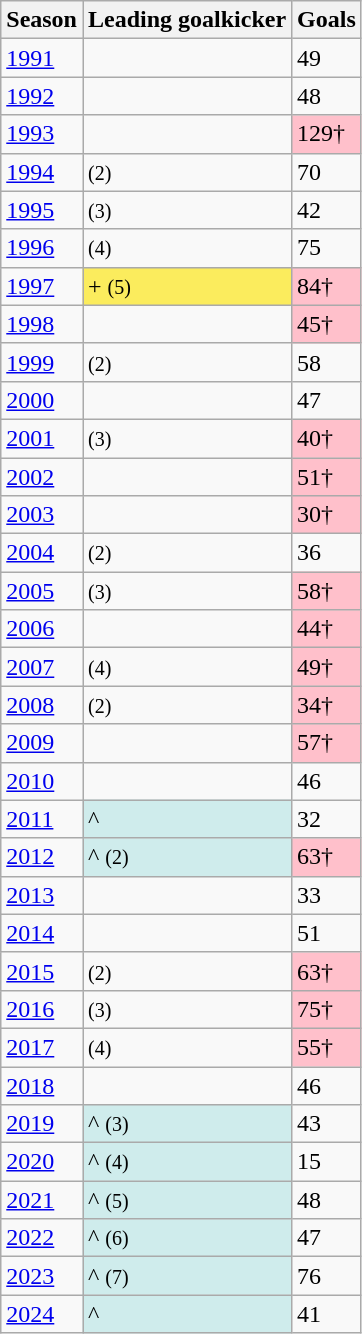<table class="wikitable sortable">
<tr>
<th><strong>Season</strong></th>
<th><strong>Leading goalkicker</strong></th>
<th><strong>Goals</strong></th>
</tr>
<tr>
<td><a href='#'>1991</a></td>
<td></td>
<td>49</td>
</tr>
<tr>
<td><a href='#'>1992</a></td>
<td></td>
<td>48</td>
</tr>
<tr>
<td><a href='#'>1993</a></td>
<td></td>
<td align="left" bgcolor="#FFC0CB">129†</td>
</tr>
<tr>
<td><a href='#'>1994</a></td>
<td> <small>(2)</small></td>
<td>70</td>
</tr>
<tr>
<td><a href='#'>1995</a></td>
<td> <small>(3)</small></td>
<td>42</td>
</tr>
<tr>
<td><a href='#'>1996</a></td>
<td> <small>(4)</small></td>
<td>75</td>
</tr>
<tr>
<td align="left"><a href='#'>1997</a></td>
<td bgcolor="#FBEC5D">+ <small>(5)</small></td>
<td align="left" bgcolor="#FFC0CB">84†</td>
</tr>
<tr>
<td><a href='#'>1998</a></td>
<td></td>
<td align="left" bgcolor="#FFC0CB">45†</td>
</tr>
<tr>
<td><a href='#'>1999</a></td>
<td> <small>(2)</small></td>
<td>58</td>
</tr>
<tr>
<td><a href='#'>2000</a></td>
<td></td>
<td>47</td>
</tr>
<tr>
<td><a href='#'>2001</a></td>
<td> <small>(3)</small></td>
<td align="left" bgcolor="#FFC0CB">40†</td>
</tr>
<tr>
<td><a href='#'>2002</a></td>
<td></td>
<td align="left" bgcolor="#FFC0CB">51†</td>
</tr>
<tr>
<td><a href='#'>2003</a></td>
<td></td>
<td align="left" bgcolor="#FFC0CB">30†</td>
</tr>
<tr>
<td><a href='#'>2004</a></td>
<td> <small>(2)</small></td>
<td>36</td>
</tr>
<tr>
<td><a href='#'>2005</a></td>
<td> <small>(3)</small></td>
<td align="left" bgcolor="#FFC0CB">58†</td>
</tr>
<tr>
<td><a href='#'>2006</a></td>
<td></td>
<td align="left" bgcolor="#FFC0CB">44†</td>
</tr>
<tr>
<td><a href='#'>2007</a></td>
<td> <small>(4)</small></td>
<td align="left" bgcolor="#FFC0CB">49†</td>
</tr>
<tr>
<td><a href='#'>2008</a></td>
<td> <small>(2)</small></td>
<td align="left" bgcolor="#FFC0CB">34†</td>
</tr>
<tr>
<td><a href='#'>2009</a></td>
<td></td>
<td align="left" bgcolor="#FFC0CB">57†</td>
</tr>
<tr>
<td><a href='#'>2010</a></td>
<td></td>
<td>46</td>
</tr>
<tr>
<td><a href='#'>2011</a></td>
<td style="text-align:left; background:#cfecec;">^</td>
<td>32</td>
</tr>
<tr>
<td><a href='#'>2012</a></td>
<td style="text-align:left; background:#cfecec;">^ <small>(2)</small></td>
<td align="left" bgcolor="#FFC0CB">63†</td>
</tr>
<tr>
<td><a href='#'>2013</a></td>
<td></td>
<td>33</td>
</tr>
<tr>
<td><a href='#'>2014</a></td>
<td></td>
<td>51</td>
</tr>
<tr>
<td><a href='#'>2015</a></td>
<td> <small>(2)</small></td>
<td align="left" bgcolor="#FFC0CB">63†</td>
</tr>
<tr>
<td><a href='#'>2016</a></td>
<td> <small>(3)</small></td>
<td align="left" bgcolor="#FFC0CB">75†</td>
</tr>
<tr>
<td><a href='#'>2017</a></td>
<td> <small>(4)</small></td>
<td align="left" bgcolor="#FFC0CB">55†</td>
</tr>
<tr>
<td><a href='#'>2018</a></td>
<td></td>
<td>46</td>
</tr>
<tr>
<td><a href='#'>2019</a></td>
<td style="text-align:left; background:#cfecec;">^ <small>(3)</small></td>
<td>43</td>
</tr>
<tr>
<td><a href='#'>2020</a></td>
<td style="text-align:left; background:#cfecec;">^ <small>(4)</small></td>
<td>15</td>
</tr>
<tr>
<td><a href='#'>2021</a></td>
<td style="text-align:left; background:#cfecec;">^ <small>(5)</small></td>
<td>48</td>
</tr>
<tr>
<td><a href='#'>2022</a></td>
<td style="text-align:left; background:#cfecec;">^ <small>(6)</small></td>
<td>47</td>
</tr>
<tr>
<td><a href='#'>2023</a></td>
<td style="text-align:left; background:#cfecec;">^ <small>(7)</small></td>
<td>76</td>
</tr>
<tr>
<td><a href='#'>2024</a></td>
<td style="text-align:left; background:#cfecec;">^</td>
<td>41</td>
</tr>
</table>
